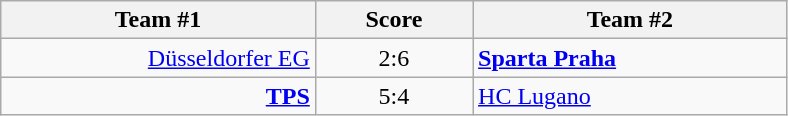<table class="wikitable" style="text-align: center;">
<tr>
<th width=22%>Team #1</th>
<th width=11%>Score</th>
<th width=22%>Team #2</th>
</tr>
<tr>
<td style="text-align: right;"><a href='#'>Düsseldorfer EG</a> </td>
<td>2:6</td>
<td style="text-align: left;"> <strong><a href='#'>Sparta Praha</a></strong></td>
</tr>
<tr>
<td style="text-align: right;"><strong><a href='#'>TPS</a></strong> </td>
<td>5:4</td>
<td style="text-align: left;"> <a href='#'>HC Lugano</a></td>
</tr>
</table>
